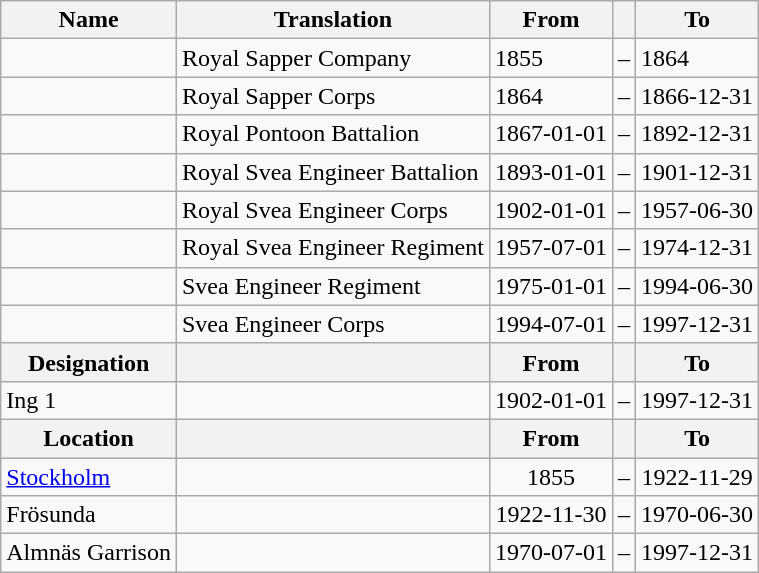<table class="wikitable">
<tr>
<th style="font-weight:bold;">Name</th>
<th style="font-weight:bold;">Translation</th>
<th style="text-align: center; font-weight:bold;">From</th>
<th></th>
<th style="text-align: center; font-weight:bold;">To</th>
</tr>
<tr>
<td style="font-style:italic;"></td>
<td>Royal Sapper Company</td>
<td>1855</td>
<td>–</td>
<td>1864</td>
</tr>
<tr>
<td style="font-style:italic;"></td>
<td>Royal Sapper Corps</td>
<td>1864</td>
<td>–</td>
<td>1866-12-31</td>
</tr>
<tr>
<td style="font-style:italic;"></td>
<td>Royal Pontoon Battalion</td>
<td>1867-01-01</td>
<td>–</td>
<td>1892-12-31</td>
</tr>
<tr>
<td style="font-style:italic;"></td>
<td>Royal Svea Engineer Battalion</td>
<td>1893-01-01</td>
<td>–</td>
<td>1901-12-31</td>
</tr>
<tr>
<td style="font-style:italic;"></td>
<td>Royal Svea Engineer Corps</td>
<td>1902-01-01</td>
<td>–</td>
<td>1957-06-30</td>
</tr>
<tr>
<td style="font-style:italic;"></td>
<td>Royal Svea Engineer Regiment</td>
<td>1957-07-01</td>
<td>–</td>
<td>1974-12-31</td>
</tr>
<tr>
<td style="font-style:italic;"></td>
<td>Svea Engineer Regiment</td>
<td>1975-01-01</td>
<td>–</td>
<td>1994-06-30</td>
</tr>
<tr>
<td style="font-style:italic;"></td>
<td>Svea Engineer Corps</td>
<td>1994-07-01</td>
<td>–</td>
<td>1997-12-31</td>
</tr>
<tr>
<th style="font-weight:bold;">Designation</th>
<th style="font-weight:bold;"></th>
<th style="text-align: center; font-weight:bold;">From</th>
<th></th>
<th style="text-align: center; font-weight:bold;">To</th>
</tr>
<tr>
<td>Ing 1</td>
<td></td>
<td style="text-align: center;">1902-01-01</td>
<td style="text-align: center;">–</td>
<td style="text-align: center;">1997-12-31</td>
</tr>
<tr>
<th style="font-weight:bold;">Location</th>
<th style="font-weight:bold;"></th>
<th style="text-align: center; font-weight:bold;">From</th>
<th></th>
<th style="text-align: center; font-weight:bold;">To</th>
</tr>
<tr>
<td><a href='#'>Stockholm</a></td>
<td></td>
<td style="text-align: center;">1855</td>
<td style="text-align: center;">–</td>
<td style="text-align: center;">1922-11-29</td>
</tr>
<tr>
<td>Frösunda</td>
<td></td>
<td style="text-align: center;">1922-11-30</td>
<td style="text-align: center;">–</td>
<td style="text-align: center;">1970-06-30</td>
</tr>
<tr>
<td>Almnäs Garrison</td>
<td></td>
<td style="text-align: center;">1970-07-01</td>
<td style="text-align: center;">–</td>
<td style="text-align: center;">1997-12-31</td>
</tr>
</table>
